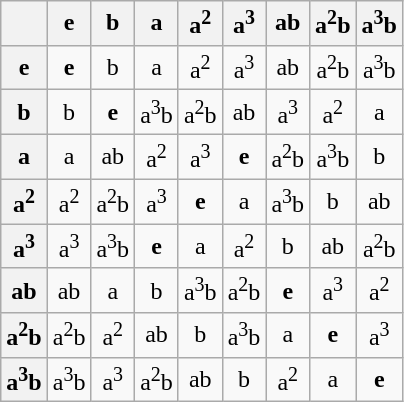<table class="wikitable">
<tr>
<th></th>
<th>e</th>
<th>b</th>
<th>a</th>
<th>a<sup>2</sup></th>
<th>a<sup>3</sup></th>
<th>ab</th>
<th>a<sup>2</sup>b</th>
<th>a<sup>3</sup>b</th>
</tr>
<tr align="center">
<th>e</th>
<td><strong>e</strong></td>
<td>b</td>
<td>a</td>
<td>a<sup>2</sup></td>
<td>a<sup>3</sup></td>
<td>ab</td>
<td>a<sup>2</sup>b</td>
<td>a<sup>3</sup>b</td>
</tr>
<tr align="center">
<th>b</th>
<td>b</td>
<td><strong>e</strong></td>
<td>a<sup>3</sup>b</td>
<td>a<sup>2</sup>b</td>
<td>ab</td>
<td>a<sup>3</sup></td>
<td>a<sup>2</sup></td>
<td>a</td>
</tr>
<tr align="center">
<th>a</th>
<td>a</td>
<td>ab</td>
<td>a<sup>2</sup></td>
<td>a<sup>3</sup></td>
<td><strong>e</strong></td>
<td>a<sup>2</sup>b</td>
<td>a<sup>3</sup>b</td>
<td>b</td>
</tr>
<tr align="center">
<th>a<sup>2</sup></th>
<td>a<sup>2</sup></td>
<td>a<sup>2</sup>b</td>
<td>a<sup>3</sup></td>
<td><strong>e</strong></td>
<td>a</td>
<td>a<sup>3</sup>b</td>
<td>b</td>
<td>ab</td>
</tr>
<tr align="center">
<th>a<sup>3</sup></th>
<td>a<sup>3</sup></td>
<td>a<sup>3</sup>b</td>
<td><strong>e</strong></td>
<td>a</td>
<td>a<sup>2</sup></td>
<td>b</td>
<td>ab</td>
<td>a<sup>2</sup>b</td>
</tr>
<tr align="center">
<th>ab</th>
<td>ab</td>
<td>a</td>
<td>b</td>
<td>a<sup>3</sup>b</td>
<td>a<sup>2</sup>b</td>
<td><strong>e</strong></td>
<td>a<sup>3</sup></td>
<td>a<sup>2</sup></td>
</tr>
<tr align="center">
<th>a<sup>2</sup>b</th>
<td>a<sup>2</sup>b</td>
<td>a<sup>2</sup></td>
<td>ab</td>
<td>b</td>
<td>a<sup>3</sup>b</td>
<td>a</td>
<td><strong>e</strong></td>
<td>a<sup>3</sup></td>
</tr>
<tr align="center">
<th>a<sup>3</sup>b</th>
<td>a<sup>3</sup>b</td>
<td>a<sup>3</sup></td>
<td>a<sup>2</sup>b</td>
<td>ab</td>
<td>b</td>
<td>a<sup>2</sup></td>
<td>a</td>
<td><strong>e</strong></td>
</tr>
</table>
